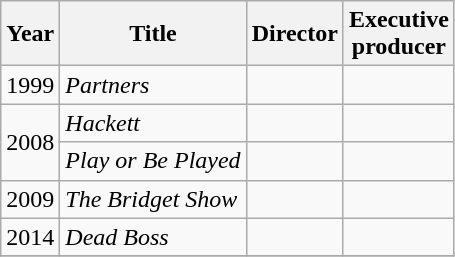<table class="wikitable">
<tr>
<th>Year</th>
<th>Title</th>
<th>Director</th>
<th>Executive<br>producer</th>
</tr>
<tr>
<td>1999</td>
<td><em>Partners</em></td>
<td></td>
<td></td>
</tr>
<tr>
<td rowspan=2>2008</td>
<td><em>Hackett</em></td>
<td></td>
<td></td>
</tr>
<tr>
<td><em>Play or Be Played</em></td>
<td></td>
<td></td>
</tr>
<tr>
<td>2009</td>
<td><em>The Bridget Show</em></td>
<td></td>
<td></td>
</tr>
<tr>
<td>2014</td>
<td><em>Dead Boss</em></td>
<td></td>
<td></td>
</tr>
<tr>
</tr>
</table>
